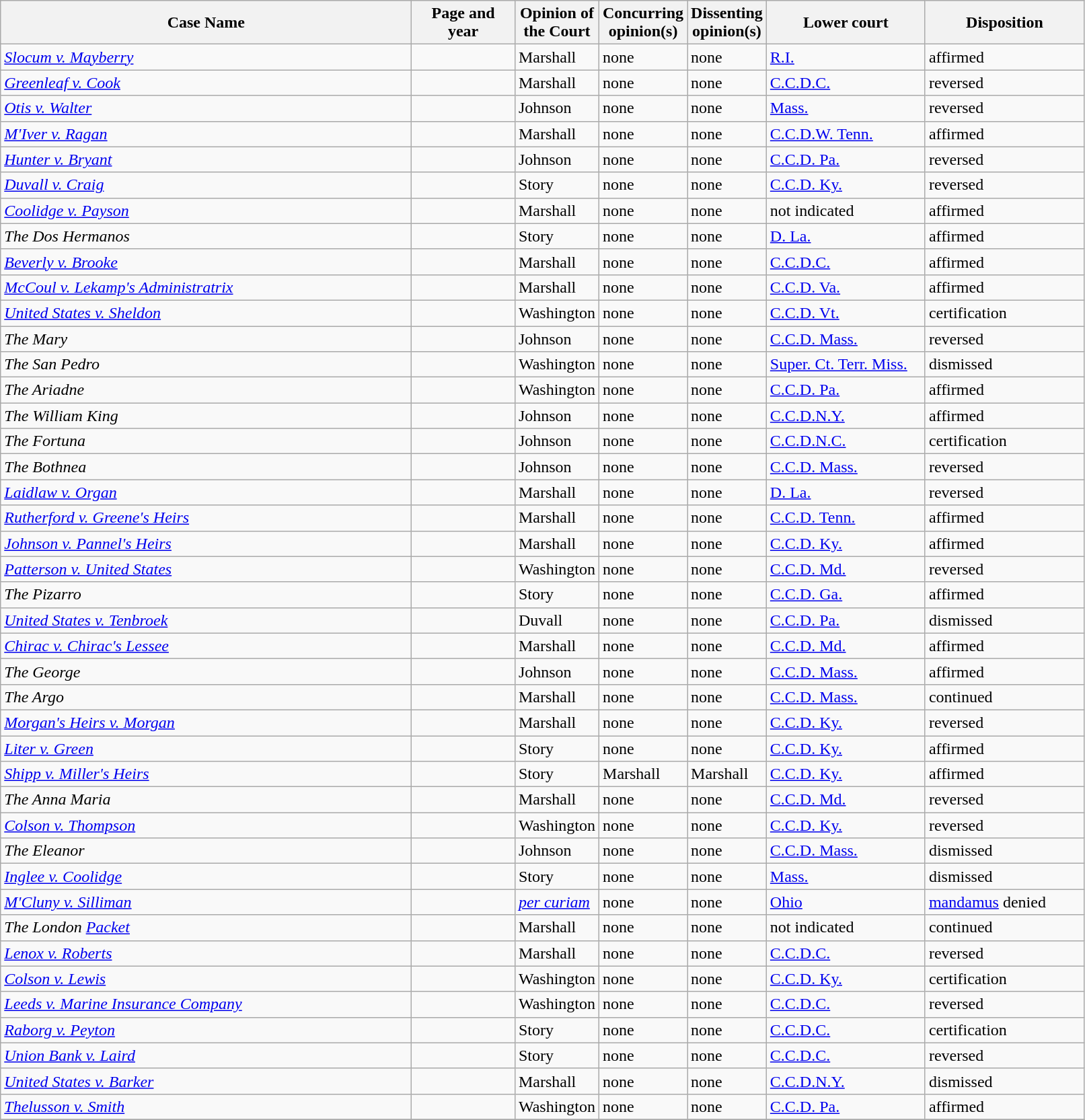<table class="wikitable sortable">
<tr>
<th scope="col" style="width: 400px;">Case Name</th>
<th scope="col" style="width: 95px;">Page and year</th>
<th scope="col" style="width: 10px;">Opinion of the Court</th>
<th scope="col" style="width: 10px;">Concurring opinion(s)</th>
<th scope="col" style="width: 10px;">Dissenting opinion(s)</th>
<th scope="col" style="width: 150px;">Lower court</th>
<th scope="col" style="width: 150px;">Disposition</th>
</tr>
<tr>
<td><em><a href='#'>Slocum v. Mayberry</a></em></td>
<td align="right"></td>
<td>Marshall</td>
<td>none</td>
<td>none</td>
<td><a href='#'>R.I.</a></td>
<td>affirmed</td>
</tr>
<tr>
<td><em><a href='#'>Greenleaf v. Cook</a></em></td>
<td align="right"></td>
<td>Marshall</td>
<td>none</td>
<td>none</td>
<td><a href='#'>C.C.D.C.</a></td>
<td>reversed</td>
</tr>
<tr>
<td><em><a href='#'>Otis v. Walter</a></em></td>
<td align="right"></td>
<td>Johnson</td>
<td>none</td>
<td>none</td>
<td><a href='#'>Mass.</a></td>
<td>reversed</td>
</tr>
<tr>
<td><em><a href='#'>M'Iver v. Ragan</a></em></td>
<td align="right"></td>
<td>Marshall</td>
<td>none</td>
<td>none</td>
<td><a href='#'>C.C.D.W. Tenn.</a></td>
<td>affirmed</td>
</tr>
<tr>
<td><em><a href='#'>Hunter v. Bryant</a></em></td>
<td align="right"></td>
<td>Johnson</td>
<td>none</td>
<td>none</td>
<td><a href='#'>C.C.D. Pa.</a></td>
<td>reversed</td>
</tr>
<tr>
<td><em><a href='#'>Duvall v. Craig</a></em></td>
<td align="right"></td>
<td>Story</td>
<td>none</td>
<td>none</td>
<td><a href='#'>C.C.D. Ky.</a></td>
<td>reversed</td>
</tr>
<tr>
<td><em><a href='#'>Coolidge v. Payson</a></em></td>
<td align="right"></td>
<td>Marshall</td>
<td>none</td>
<td>none</td>
<td>not indicated</td>
<td>affirmed</td>
</tr>
<tr>
<td><em>The Dos Hermanos</em></td>
<td align="right"></td>
<td>Story</td>
<td>none</td>
<td>none</td>
<td><a href='#'>D. La.</a></td>
<td>affirmed</td>
</tr>
<tr>
<td><em><a href='#'>Beverly v. Brooke</a></em></td>
<td align="right"></td>
<td>Marshall</td>
<td>none</td>
<td>none</td>
<td><a href='#'>C.C.D.C.</a></td>
<td>affirmed</td>
</tr>
<tr>
<td><em><a href='#'>McCoul v. Lekamp's Administratrix</a></em></td>
<td align="right"></td>
<td>Marshall</td>
<td>none</td>
<td>none</td>
<td><a href='#'>C.C.D. Va.</a></td>
<td>affirmed</td>
</tr>
<tr>
<td><em><a href='#'>United States v. Sheldon</a></em></td>
<td align="right"></td>
<td>Washington</td>
<td>none</td>
<td>none</td>
<td><a href='#'>C.C.D. Vt.</a></td>
<td>certification</td>
</tr>
<tr>
<td><em>The Mary</em></td>
<td align="right"></td>
<td>Johnson</td>
<td>none</td>
<td>none</td>
<td><a href='#'>C.C.D. Mass.</a></td>
<td>reversed</td>
</tr>
<tr>
<td><em>The San Pedro</em></td>
<td align="right"></td>
<td>Washington</td>
<td>none</td>
<td>none</td>
<td><a href='#'>Super. Ct. Terr. Miss.</a></td>
<td>dismissed</td>
</tr>
<tr>
<td><em>The Ariadne</em></td>
<td align="right"></td>
<td>Washington</td>
<td>none</td>
<td>none</td>
<td><a href='#'>C.C.D. Pa.</a></td>
<td>affirmed</td>
</tr>
<tr>
<td><em>The William King</em></td>
<td align="right"></td>
<td>Johnson</td>
<td>none</td>
<td>none</td>
<td><a href='#'>C.C.D.N.Y.</a></td>
<td>affirmed</td>
</tr>
<tr>
<td><em>The Fortuna</em></td>
<td align="right"></td>
<td>Johnson</td>
<td>none</td>
<td>none</td>
<td><a href='#'>C.C.D.N.C.</a></td>
<td>certification</td>
</tr>
<tr>
<td><em>The Bothnea</em></td>
<td align="right"></td>
<td>Johnson</td>
<td>none</td>
<td>none</td>
<td><a href='#'>C.C.D. Mass.</a></td>
<td>reversed</td>
</tr>
<tr>
<td><em><a href='#'>Laidlaw v. Organ</a></em></td>
<td align="right"></td>
<td>Marshall</td>
<td>none</td>
<td>none</td>
<td><a href='#'>D. La.</a></td>
<td>reversed</td>
</tr>
<tr>
<td><em><a href='#'>Rutherford v. Greene's Heirs</a></em></td>
<td align="right"></td>
<td>Marshall</td>
<td>none</td>
<td>none</td>
<td><a href='#'>C.C.D. Tenn.</a></td>
<td>affirmed</td>
</tr>
<tr>
<td><em><a href='#'>Johnson v. Pannel's Heirs</a></em></td>
<td align="right"></td>
<td>Marshall</td>
<td>none</td>
<td>none</td>
<td><a href='#'>C.C.D. Ky.</a></td>
<td>affirmed</td>
</tr>
<tr>
<td><em><a href='#'>Patterson v. United States</a></em></td>
<td align="right"></td>
<td>Washington</td>
<td>none</td>
<td>none</td>
<td><a href='#'>C.C.D. Md.</a></td>
<td>reversed</td>
</tr>
<tr>
<td><em>The Pizarro</em></td>
<td align="right"></td>
<td>Story</td>
<td>none</td>
<td>none</td>
<td><a href='#'>C.C.D. Ga.</a></td>
<td>affirmed</td>
</tr>
<tr>
<td><em><a href='#'>United States v. Tenbroek</a></em></td>
<td align="right"></td>
<td>Duvall</td>
<td>none</td>
<td>none</td>
<td><a href='#'>C.C.D. Pa.</a></td>
<td>dismissed</td>
</tr>
<tr>
<td><em><a href='#'>Chirac v. Chirac's Lessee</a></em></td>
<td align="right"></td>
<td>Marshall</td>
<td>none</td>
<td>none</td>
<td><a href='#'>C.C.D. Md.</a></td>
<td>affirmed</td>
</tr>
<tr>
<td><em>The George</em></td>
<td align="right"></td>
<td>Johnson</td>
<td>none</td>
<td>none</td>
<td><a href='#'>C.C.D. Mass.</a></td>
<td>affirmed</td>
</tr>
<tr>
<td><em>The Argo</em></td>
<td align="right"></td>
<td>Marshall</td>
<td>none</td>
<td>none</td>
<td><a href='#'>C.C.D. Mass.</a></td>
<td>continued</td>
</tr>
<tr>
<td><em><a href='#'>Morgan's Heirs v. Morgan</a></em></td>
<td align="right"></td>
<td>Marshall</td>
<td>none</td>
<td>none</td>
<td><a href='#'>C.C.D. Ky.</a></td>
<td>reversed</td>
</tr>
<tr>
<td><em><a href='#'>Liter v. Green</a></em></td>
<td align="right"></td>
<td>Story</td>
<td>none</td>
<td>none</td>
<td><a href='#'>C.C.D. Ky.</a></td>
<td>affirmed</td>
</tr>
<tr>
<td><em><a href='#'>Shipp v. Miller's Heirs</a></em></td>
<td align="right"></td>
<td>Story</td>
<td>Marshall</td>
<td>Marshall</td>
<td><a href='#'>C.C.D. Ky.</a></td>
<td>affirmed</td>
</tr>
<tr>
<td><em>The Anna Maria</em></td>
<td align="right"></td>
<td>Marshall</td>
<td>none</td>
<td>none</td>
<td><a href='#'>C.C.D. Md.</a></td>
<td>reversed</td>
</tr>
<tr>
<td><em><a href='#'>Colson v. Thompson</a></em></td>
<td align="right"></td>
<td>Washington</td>
<td>none</td>
<td>none</td>
<td><a href='#'>C.C.D. Ky.</a></td>
<td>reversed</td>
</tr>
<tr>
<td><em>The Eleanor</em></td>
<td align="right"></td>
<td>Johnson</td>
<td>none</td>
<td>none</td>
<td><a href='#'>C.C.D. Mass.</a></td>
<td>dismissed</td>
</tr>
<tr>
<td><em><a href='#'>Inglee v. Coolidge</a></em></td>
<td align="right"></td>
<td>Story</td>
<td>none</td>
<td>none</td>
<td><a href='#'>Mass.</a></td>
<td>dismissed</td>
</tr>
<tr>
<td><em><a href='#'>M'Cluny v. Silliman</a></em></td>
<td align="right"></td>
<td><em><a href='#'>per curiam</a></em></td>
<td>none</td>
<td>none</td>
<td><a href='#'>Ohio</a></td>
<td><a href='#'>mandamus</a> denied</td>
</tr>
<tr>
<td><em>The London <a href='#'>Packet</a></em></td>
<td align="right"></td>
<td>Marshall</td>
<td>none</td>
<td>none</td>
<td>not indicated</td>
<td>continued</td>
</tr>
<tr>
<td><em><a href='#'>Lenox v. Roberts</a></em></td>
<td align="right"></td>
<td>Marshall</td>
<td>none</td>
<td>none</td>
<td><a href='#'>C.C.D.C.</a></td>
<td>reversed</td>
</tr>
<tr>
<td><em><a href='#'>Colson v. Lewis</a></em></td>
<td align="right"></td>
<td>Washington</td>
<td>none</td>
<td>none</td>
<td><a href='#'>C.C.D. Ky.</a></td>
<td>certification</td>
</tr>
<tr>
<td><em><a href='#'>Leeds v. Marine Insurance Company</a></em></td>
<td align="right"></td>
<td>Washington</td>
<td>none</td>
<td>none</td>
<td><a href='#'>C.C.D.C.</a></td>
<td>reversed</td>
</tr>
<tr>
<td><em><a href='#'>Raborg v. Peyton</a></em></td>
<td align="right"></td>
<td>Story</td>
<td>none</td>
<td>none</td>
<td><a href='#'>C.C.D.C.</a></td>
<td>certification</td>
</tr>
<tr>
<td><em><a href='#'>Union Bank v. Laird</a></em></td>
<td align="right"></td>
<td>Story</td>
<td>none</td>
<td>none</td>
<td><a href='#'>C.C.D.C.</a></td>
<td>reversed</td>
</tr>
<tr>
<td><em><a href='#'>United States v. Barker</a></em></td>
<td align="right"></td>
<td>Marshall</td>
<td>none</td>
<td>none</td>
<td><a href='#'>C.C.D.N.Y.</a></td>
<td>dismissed</td>
</tr>
<tr>
<td><em><a href='#'>Thelusson v. Smith</a></em></td>
<td align="right"></td>
<td>Washington</td>
<td>none</td>
<td>none</td>
<td><a href='#'>C.C.D. Pa.</a></td>
<td>affirmed</td>
</tr>
<tr>
</tr>
</table>
